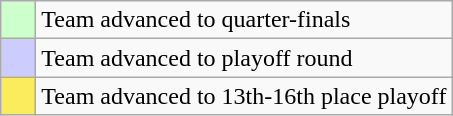<table class="wikitable">
<tr>
<td style="background:#cfc;">    </td>
<td>Team advanced to quarter-finals</td>
</tr>
<tr>
<td style="background:#ccf;">    </td>
<td>Team advanced to playoff round</td>
</tr>
<tr>
<td style="background:#FBEC5D;">    </td>
<td>Team advanced to 13th-16th place playoff</td>
</tr>
</table>
